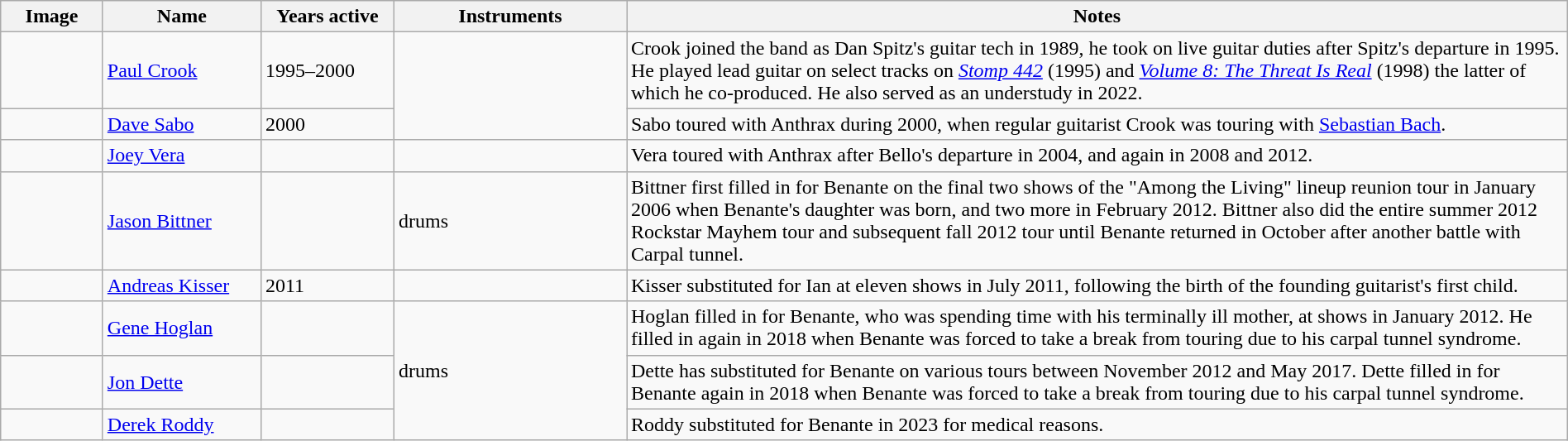<table class="wikitable" border="1" width=100%>
<tr>
<th width="75">Image</th>
<th width="120">Name</th>
<th width="100">Years active</th>
<th width="180">Instruments</th>
<th>Notes</th>
</tr>
<tr>
<td></td>
<td><a href='#'>Paul Crook</a></td>
<td>1995–2000</td>
<td rowspan="2"></td>
<td>Crook joined the band as Dan Spitz's guitar tech in 1989, he took on live guitar duties after Spitz's departure in 1995. He played lead guitar on select tracks on <em><a href='#'>Stomp 442</a></em> (1995) and <em><a href='#'>Volume 8: The Threat Is Real</a></em> (1998) the latter of which he co-produced. He also served as an understudy in 2022.</td>
</tr>
<tr>
<td></td>
<td><a href='#'>Dave Sabo</a></td>
<td>2000</td>
<td>Sabo toured with Anthrax during 2000, when regular guitarist Crook was touring with <a href='#'>Sebastian Bach</a>.</td>
</tr>
<tr>
<td></td>
<td><a href='#'>Joey Vera</a></td>
<td></td>
<td></td>
<td>Vera toured with Anthrax after Bello's departure in 2004, and again in 2008 and 2012.</td>
</tr>
<tr>
<td></td>
<td><a href='#'>Jason Bittner</a></td>
<td></td>
<td>drums</td>
<td>Bittner first filled in for Benante on the final two shows of the "Among the Living" lineup reunion tour in January 2006 when Benante's daughter was born, and two more in February 2012. Bittner also did the entire summer 2012 Rockstar Mayhem tour and subsequent fall 2012 tour until Benante returned in October after another battle with Carpal tunnel.</td>
</tr>
<tr>
<td></td>
<td><a href='#'>Andreas Kisser</a></td>
<td>2011</td>
<td></td>
<td>Kisser substituted for Ian at eleven shows in July 2011, following the birth of the founding guitarist's first child.</td>
</tr>
<tr>
<td></td>
<td><a href='#'>Gene Hoglan</a></td>
<td></td>
<td rowspan="3">drums</td>
<td>Hoglan filled in for Benante, who was spending time with his terminally ill mother, at shows in January 2012. He filled in again in 2018 when Benante was forced to take a break from touring due to his carpal tunnel syndrome.</td>
</tr>
<tr>
<td></td>
<td><a href='#'>Jon Dette</a></td>
<td></td>
<td>Dette has substituted for Benante on various tours between November 2012 and May 2017. Dette filled in for Benante again in 2018 when Benante was forced to take a break from touring due to his carpal tunnel syndrome.</td>
</tr>
<tr>
<td></td>
<td><a href='#'>Derek Roddy</a></td>
<td></td>
<td>Roddy substituted for Benante in 2023 for medical reasons.</td>
</tr>
</table>
